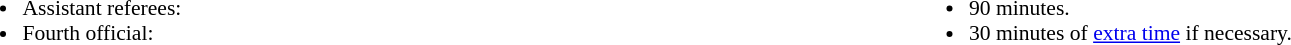<table style="width:100%; font-size:90%">
<tr>
<td style="width:50%; vertical-align:top"><br><ul><li>Assistant referees:</li><li>Fourth official:</li></ul></td>
<td style="width:50%; vertical-align:top"><br><ul><li>90 minutes.</li><li>30 minutes of <a href='#'>extra time</a> if necessary.</li></ul></td>
</tr>
</table>
